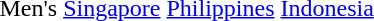<table>
<tr>
<td>Men's</td>
<td> <a href='#'>Singapore</a></td>
<td> <a href='#'>Philippines</a></td>
<td> <a href='#'>Indonesia</a></td>
</tr>
</table>
